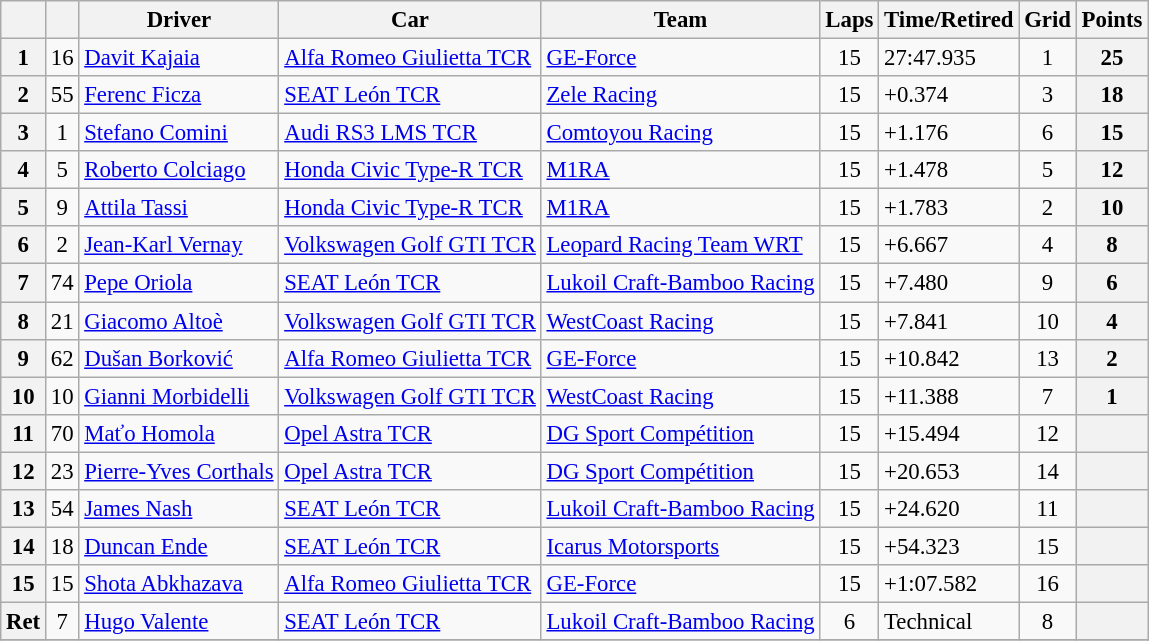<table class="wikitable sortable" style="font-size:95%">
<tr>
<th></th>
<th></th>
<th>Driver</th>
<th>Car</th>
<th>Team</th>
<th>Laps</th>
<th>Time/Retired</th>
<th>Grid</th>
<th>Points</th>
</tr>
<tr>
<th>1</th>
<td align=center>16</td>
<td> <a href='#'>Davit Kajaia</a></td>
<td><a href='#'>Alfa Romeo Giulietta TCR</a></td>
<td> <a href='#'>GE-Force</a></td>
<td align=center>15</td>
<td>27:47.935</td>
<td align=center>1</td>
<th>25</th>
</tr>
<tr>
<th>2</th>
<td align=center>55</td>
<td> <a href='#'>Ferenc Ficza</a></td>
<td><a href='#'>SEAT León TCR</a></td>
<td> <a href='#'>Zele Racing</a></td>
<td align=center>15</td>
<td>+0.374</td>
<td align=center>3</td>
<th>18</th>
</tr>
<tr>
<th>3</th>
<td align=center>1</td>
<td> <a href='#'>Stefano Comini</a></td>
<td><a href='#'>Audi RS3 LMS TCR</a></td>
<td> <a href='#'>Comtoyou Racing</a></td>
<td align=center>15</td>
<td>+1.176</td>
<td align=center>6</td>
<th>15</th>
</tr>
<tr>
<th>4</th>
<td align=center>5</td>
<td> <a href='#'>Roberto Colciago</a></td>
<td><a href='#'>Honda Civic Type-R TCR</a></td>
<td> <a href='#'>M1RA</a></td>
<td align=center>15</td>
<td>+1.478</td>
<td align=center>5</td>
<th>12</th>
</tr>
<tr>
<th>5</th>
<td align=center>9</td>
<td> <a href='#'>Attila Tassi</a></td>
<td><a href='#'>Honda Civic Type-R TCR</a></td>
<td> <a href='#'>M1RA</a></td>
<td align=center>15</td>
<td>+1.783</td>
<td align=center>2</td>
<th>10</th>
</tr>
<tr>
<th>6</th>
<td align=center>2</td>
<td> <a href='#'>Jean-Karl Vernay</a></td>
<td><a href='#'>Volkswagen Golf GTI TCR</a></td>
<td> <a href='#'>Leopard Racing Team WRT</a></td>
<td align=center>15</td>
<td>+6.667</td>
<td align=center>4</td>
<th>8</th>
</tr>
<tr>
<th>7</th>
<td align=center>74</td>
<td> <a href='#'>Pepe Oriola</a></td>
<td><a href='#'>SEAT León TCR</a></td>
<td> <a href='#'>Lukoil Craft-Bamboo Racing</a></td>
<td align=center>15</td>
<td>+7.480</td>
<td align=center>9</td>
<th>6</th>
</tr>
<tr>
<th>8</th>
<td align=center>21</td>
<td> <a href='#'>Giacomo Altoè</a></td>
<td><a href='#'>Volkswagen Golf GTI TCR</a></td>
<td> <a href='#'>WestCoast Racing</a></td>
<td align=center>15</td>
<td>+7.841</td>
<td align=center>10</td>
<th>4</th>
</tr>
<tr>
<th>9</th>
<td align=center>62</td>
<td> <a href='#'>Dušan Borković</a></td>
<td><a href='#'>Alfa Romeo Giulietta TCR</a></td>
<td> <a href='#'>GE-Force</a></td>
<td align=center>15</td>
<td>+10.842</td>
<td align=center>13</td>
<th>2</th>
</tr>
<tr>
<th>10</th>
<td align=center>10</td>
<td> <a href='#'>Gianni Morbidelli</a></td>
<td><a href='#'>Volkswagen Golf GTI TCR</a></td>
<td> <a href='#'>WestCoast Racing</a></td>
<td align=center>15</td>
<td>+11.388</td>
<td align=center>7</td>
<th>1</th>
</tr>
<tr>
<th>11</th>
<td align=center>70</td>
<td> <a href='#'>Maťo Homola</a></td>
<td><a href='#'>Opel Astra TCR</a></td>
<td> <a href='#'>DG Sport Compétition</a></td>
<td align=center>15</td>
<td>+15.494</td>
<td align=center>12</td>
<th></th>
</tr>
<tr>
<th>12</th>
<td align=center>23</td>
<td> <a href='#'>Pierre-Yves Corthals</a></td>
<td><a href='#'>Opel Astra TCR</a></td>
<td> <a href='#'>DG Sport Compétition</a></td>
<td align=center>15</td>
<td>+20.653</td>
<td align=center>14</td>
<th></th>
</tr>
<tr>
<th>13</th>
<td align=center>54</td>
<td> <a href='#'>James Nash</a></td>
<td><a href='#'>SEAT León TCR</a></td>
<td> <a href='#'>Lukoil Craft-Bamboo Racing</a></td>
<td align=center>15</td>
<td>+24.620</td>
<td align=center>11</td>
<th></th>
</tr>
<tr>
<th>14</th>
<td align=center>18</td>
<td> <a href='#'>Duncan Ende</a></td>
<td><a href='#'>SEAT León TCR</a></td>
<td> <a href='#'>Icarus Motorsports</a></td>
<td align=center>15</td>
<td>+54.323</td>
<td align=center>15</td>
<th></th>
</tr>
<tr>
<th>15</th>
<td align=center>15</td>
<td> <a href='#'>Shota Abkhazava</a></td>
<td><a href='#'>Alfa Romeo Giulietta TCR</a></td>
<td> <a href='#'>GE-Force</a></td>
<td align=center>15</td>
<td>+1:07.582</td>
<td align=center>16</td>
<th></th>
</tr>
<tr>
<th>Ret</th>
<td align=center>7</td>
<td> <a href='#'>Hugo Valente</a></td>
<td><a href='#'>SEAT León TCR</a></td>
<td> <a href='#'>Lukoil Craft-Bamboo Racing</a></td>
<td align=center>6</td>
<td>Technical</td>
<td align=center>8</td>
<th></th>
</tr>
<tr>
</tr>
</table>
